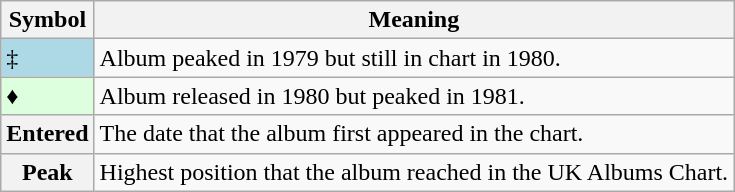<table Class="wikitable">
<tr>
<th>Symbol</th>
<th>Meaning</th>
</tr>
<tr>
<td bgcolor=lightblue>‡</td>
<td>Album peaked in 1979 but still in chart in 1980.</td>
</tr>
<tr>
<td bgcolor=#DDFFDD>♦</td>
<td>Album released in 1980 but peaked in 1981.</td>
</tr>
<tr>
<th>Entered</th>
<td>The date that the album first appeared in the chart.</td>
</tr>
<tr>
<th>Peak</th>
<td>Highest position that the album reached in the UK Albums Chart.</td>
</tr>
</table>
